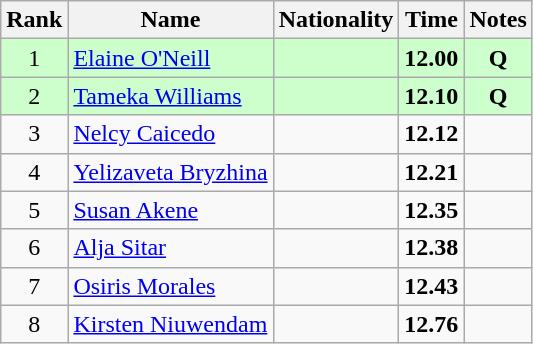<table class="wikitable sortable" style="text-align:center">
<tr>
<th>Rank</th>
<th>Name</th>
<th>Nationality</th>
<th>Time</th>
<th>Notes</th>
</tr>
<tr bgcolor=ccffcc>
<td>1</td>
<td align=left><a href='#'>Elaine O'Neill</a></td>
<td align=left></td>
<td><strong>12.00</strong></td>
<td><strong>Q</strong></td>
</tr>
<tr bgcolor=ccffcc>
<td>2</td>
<td align=left><a href='#'>Tameka Williams</a></td>
<td align=left></td>
<td><strong>12.10</strong></td>
<td><strong>Q</strong></td>
</tr>
<tr>
<td>3</td>
<td align=left><a href='#'>Nelcy Caicedo</a></td>
<td align=left></td>
<td><strong>12.12</strong></td>
<td></td>
</tr>
<tr>
<td>4</td>
<td align=left><a href='#'>Yelizaveta Bryzhina</a></td>
<td align=left></td>
<td><strong>12.21</strong></td>
<td></td>
</tr>
<tr>
<td>5</td>
<td align=left><a href='#'>Susan Akene</a></td>
<td align=left></td>
<td><strong>12.35</strong></td>
<td></td>
</tr>
<tr>
<td>6</td>
<td align=left><a href='#'>Alja Sitar</a></td>
<td align=left></td>
<td><strong>12.38</strong></td>
<td></td>
</tr>
<tr>
<td>7</td>
<td align=left><a href='#'>Osiris Morales</a></td>
<td align=left></td>
<td><strong>12.43</strong></td>
<td></td>
</tr>
<tr>
<td>8</td>
<td align=left><a href='#'>Kirsten Niuwendam</a></td>
<td align=left></td>
<td><strong>12.76</strong></td>
<td></td>
</tr>
</table>
